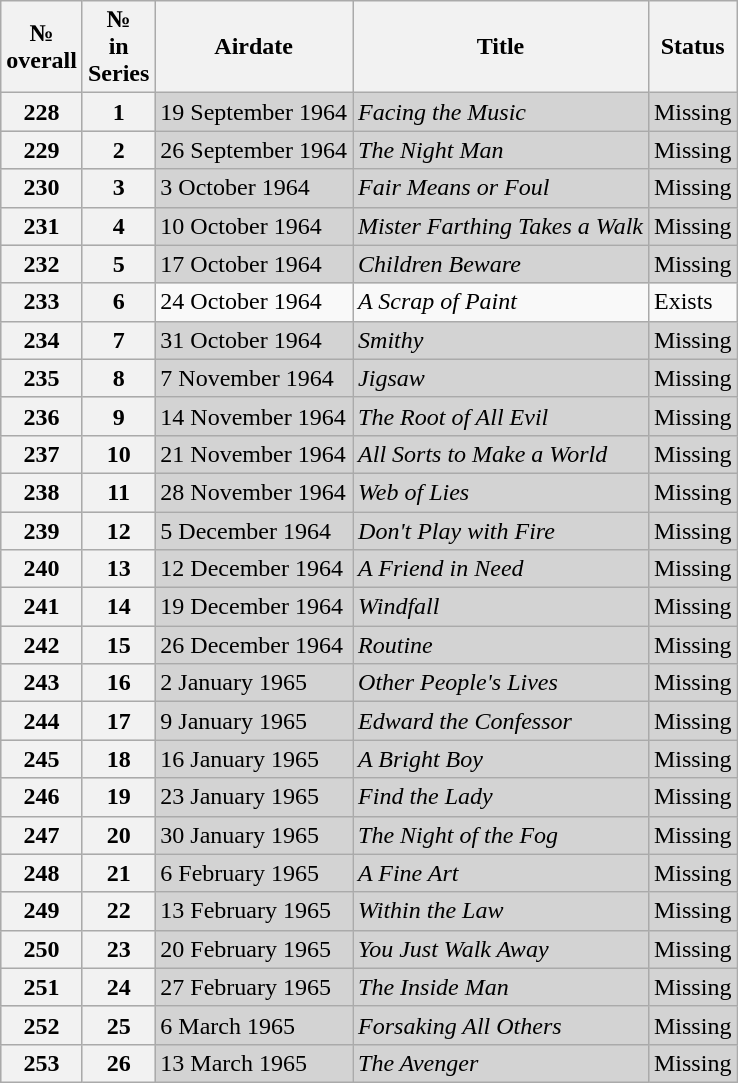<table class="wikitable">
<tr>
<th>№<br>overall</th>
<th>№<br>in<br>Series</th>
<th>Airdate</th>
<th>Title</th>
<th>Status</th>
</tr>
<tr style="background:lightgrey;">
<th style="text-align:center;">228</th>
<th style="text-align:center;">1</th>
<td>19 September 1964</td>
<td><em>Facing the Music</em></td>
<td>Missing</td>
</tr>
<tr style="background:lightgrey;">
<th style="text-align:center;">229</th>
<th style="text-align:center;">2</th>
<td>26 September 1964</td>
<td><em>The Night Man</em></td>
<td>Missing</td>
</tr>
<tr style="background:lightgrey;">
<th style="text-align:center;">230</th>
<th style="text-align:center;">3</th>
<td>3 October 1964</td>
<td><em>Fair Means or Foul</em></td>
<td>Missing</td>
</tr>
<tr style="background:lightgrey;">
<th style="text-align:center;">231</th>
<th style="text-align:center;">4</th>
<td>10 October 1964</td>
<td><em>Mister Farthing Takes a Walk</em></td>
<td>Missing</td>
</tr>
<tr style="background:lightgrey;">
<th style="text-align:center;">232</th>
<th style="text-align:center;">5</th>
<td>17 October 1964</td>
<td><em>Children Beware</em></td>
<td>Missing</td>
</tr>
<tr>
<th style="text-align:center;">233</th>
<th style="text-align:center;">6</th>
<td>24 October 1964</td>
<td><em>A Scrap of Paint</em></td>
<td>Exists</td>
</tr>
<tr style="background:lightgrey;">
<th style="text-align:center;">234</th>
<th style="text-align:center;">7</th>
<td>31 October 1964</td>
<td><em>Smithy</em></td>
<td>Missing</td>
</tr>
<tr style="background:lightgrey;">
<th style="text-align:center;">235</th>
<th style="text-align:center;">8</th>
<td>7 November 1964</td>
<td><em>Jigsaw</em></td>
<td>Missing</td>
</tr>
<tr style="background:lightgrey;">
<th style="text-align:center;">236</th>
<th style="text-align:center;">9</th>
<td>14 November 1964</td>
<td><em>The Root of All Evil</em></td>
<td>Missing</td>
</tr>
<tr style="background:lightgrey;">
<th style="text-align:center;">237</th>
<th style="text-align:center;">10</th>
<td>21 November 1964</td>
<td><em>All Sorts to Make a World</em></td>
<td>Missing</td>
</tr>
<tr style="background:lightgrey;">
<th style="text-align:center;">238</th>
<th style="text-align:center;">11</th>
<td>28 November 1964</td>
<td><em>Web of Lies</em></td>
<td>Missing</td>
</tr>
<tr style="background:lightgrey;">
<th style="text-align:center;">239</th>
<th style="text-align:center;">12</th>
<td>5 December 1964</td>
<td><em>Don't Play with Fire</em></td>
<td>Missing</td>
</tr>
<tr style="background:lightgrey;">
<th style="text-align:center;">240</th>
<th style="text-align:center;">13</th>
<td>12 December 1964</td>
<td><em>A Friend in Need</em></td>
<td>Missing</td>
</tr>
<tr style="background:lightgrey;">
<th style="text-align:center;">241</th>
<th style="text-align:center;">14</th>
<td>19 December 1964</td>
<td><em>Windfall</em></td>
<td>Missing</td>
</tr>
<tr style="background:lightgrey;">
<th style="text-align:center;">242</th>
<th style="text-align:center;">15</th>
<td>26 December 1964</td>
<td><em>Routine</em></td>
<td>Missing</td>
</tr>
<tr style="background:lightgrey;">
<th style="text-align:center;">243</th>
<th style="text-align:center;">16</th>
<td>2 January 1965</td>
<td><em>Other People's Lives</em></td>
<td>Missing</td>
</tr>
<tr style="background:lightgrey;">
<th style="text-align:center;">244</th>
<th style="text-align:center;">17</th>
<td>9 January 1965</td>
<td><em>Edward the Confessor</em></td>
<td>Missing</td>
</tr>
<tr style="background:lightgrey;">
<th style="text-align:center;">245</th>
<th style="text-align:center;">18</th>
<td>16 January 1965</td>
<td><em>A Bright Boy</em></td>
<td>Missing</td>
</tr>
<tr style="background:lightgrey;">
<th style="text-align:center;">246</th>
<th style="text-align:center;">19</th>
<td>23 January 1965</td>
<td><em>Find the Lady</em></td>
<td>Missing</td>
</tr>
<tr style="background:lightgrey;">
<th style="text-align:center;">247</th>
<th style="text-align:center;">20</th>
<td>30 January 1965</td>
<td><em>The Night of the Fog</em></td>
<td>Missing</td>
</tr>
<tr style="background:lightgrey;">
<th style="text-align:center;">248</th>
<th style="text-align:center;">21</th>
<td>6 February 1965</td>
<td><em>A Fine Art</em></td>
<td>Missing</td>
</tr>
<tr style="background:lightgrey;">
<th style="text-align:center;">249</th>
<th style="text-align:center;">22</th>
<td>13 February 1965</td>
<td><em>Within the Law</em></td>
<td>Missing</td>
</tr>
<tr style="background:lightgrey;">
<th style="text-align:center;">250</th>
<th style="text-align:center;">23</th>
<td>20 February 1965</td>
<td><em>You Just Walk Away</em></td>
<td>Missing</td>
</tr>
<tr style="background:lightgrey;">
<th style="text-align:center;">251</th>
<th style="text-align:center;">24</th>
<td>27 February 1965</td>
<td><em>The Inside Man</em></td>
<td>Missing</td>
</tr>
<tr style="background:lightgrey;">
<th style="text-align:center;">252</th>
<th style="text-align:center;">25</th>
<td>6 March 1965</td>
<td><em>Forsaking All Others</em></td>
<td>Missing</td>
</tr>
<tr style="background:lightgrey;">
<th style="text-align:center;">253</th>
<th style="text-align:center;">26</th>
<td>13 March 1965</td>
<td><em>The Avenger</em></td>
<td>Missing</td>
</tr>
</table>
